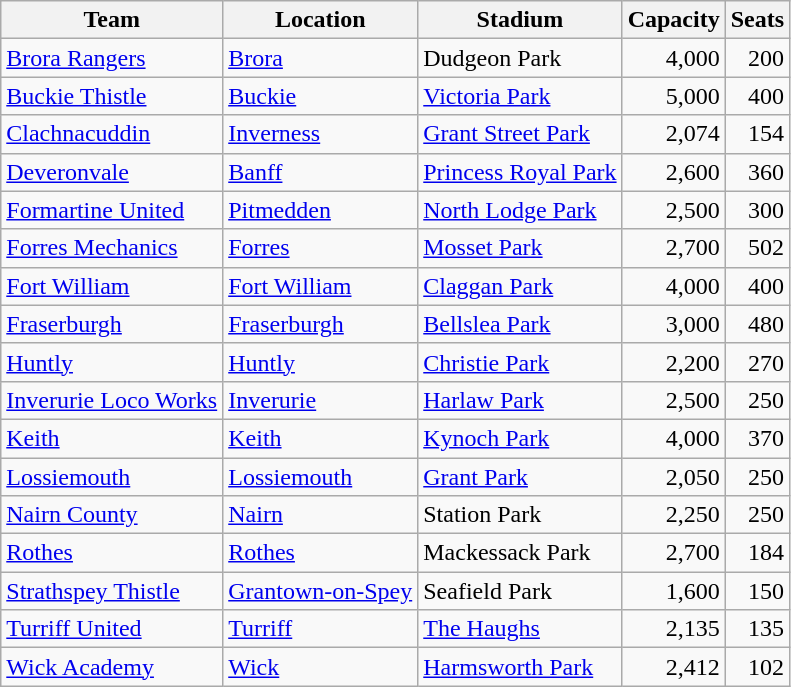<table class="wikitable sortable">
<tr>
<th>Team</th>
<th>Location</th>
<th>Stadium</th>
<th data-sort-type="number">Capacity</th>
<th data-sort-type="number">Seats</th>
</tr>
<tr>
<td><a href='#'>Brora Rangers</a></td>
<td><a href='#'>Brora</a></td>
<td>Dudgeon Park</td>
<td align=right>4,000</td>
<td align=right>200</td>
</tr>
<tr>
<td><a href='#'>Buckie Thistle</a></td>
<td><a href='#'>Buckie</a></td>
<td><a href='#'>Victoria Park</a></td>
<td align=right>5,000</td>
<td align=right>400</td>
</tr>
<tr>
<td><a href='#'>Clachnacuddin</a></td>
<td><a href='#'>Inverness</a></td>
<td><a href='#'>Grant Street Park</a></td>
<td align=right>2,074</td>
<td align=right>154</td>
</tr>
<tr>
<td><a href='#'>Deveronvale</a></td>
<td><a href='#'>Banff</a></td>
<td><a href='#'>Princess Royal Park</a></td>
<td align=right>2,600</td>
<td align=right>360</td>
</tr>
<tr>
<td><a href='#'>Formartine United</a></td>
<td><a href='#'>Pitmedden</a></td>
<td><a href='#'>North Lodge Park</a></td>
<td align=right>2,500</td>
<td align=right>300</td>
</tr>
<tr>
<td><a href='#'>Forres Mechanics</a></td>
<td><a href='#'>Forres</a></td>
<td><a href='#'>Mosset Park</a></td>
<td align=right>2,700</td>
<td align=right>502</td>
</tr>
<tr>
<td><a href='#'>Fort William</a></td>
<td><a href='#'>Fort William</a></td>
<td><a href='#'>Claggan Park</a></td>
<td align=right>4,000</td>
<td align=right>400</td>
</tr>
<tr>
<td><a href='#'>Fraserburgh</a></td>
<td><a href='#'>Fraserburgh</a></td>
<td><a href='#'>Bellslea Park</a></td>
<td align=right>3,000</td>
<td align=right>480</td>
</tr>
<tr>
<td><a href='#'>Huntly</a></td>
<td><a href='#'>Huntly</a></td>
<td><a href='#'>Christie Park</a></td>
<td align=right>2,200</td>
<td align=right>270</td>
</tr>
<tr>
<td><a href='#'>Inverurie Loco Works</a></td>
<td><a href='#'>Inverurie</a></td>
<td><a href='#'>Harlaw Park</a></td>
<td align=right>2,500</td>
<td align=right>250</td>
</tr>
<tr>
<td><a href='#'>Keith</a></td>
<td><a href='#'>Keith</a></td>
<td><a href='#'>Kynoch Park</a></td>
<td align=right>4,000</td>
<td align=right>370</td>
</tr>
<tr>
<td><a href='#'>Lossiemouth</a></td>
<td><a href='#'>Lossiemouth</a></td>
<td><a href='#'>Grant Park</a></td>
<td align=right>2,050</td>
<td align=right>250</td>
</tr>
<tr>
<td><a href='#'>Nairn County</a></td>
<td><a href='#'>Nairn</a></td>
<td>Station Park</td>
<td align=right>2,250</td>
<td align=right>250</td>
</tr>
<tr>
<td><a href='#'>Rothes</a></td>
<td><a href='#'>Rothes</a></td>
<td>Mackessack Park</td>
<td align=right>2,700</td>
<td align=right>184</td>
</tr>
<tr>
<td><a href='#'>Strathspey Thistle</a></td>
<td><a href='#'>Grantown-on-Spey</a></td>
<td>Seafield Park</td>
<td align=right>1,600</td>
<td align=right>150</td>
</tr>
<tr>
<td><a href='#'>Turriff United</a></td>
<td><a href='#'>Turriff</a></td>
<td><a href='#'>The Haughs</a></td>
<td align=right>2,135</td>
<td align=right>135</td>
</tr>
<tr>
<td><a href='#'>Wick Academy</a></td>
<td><a href='#'>Wick</a></td>
<td><a href='#'>Harmsworth Park</a></td>
<td align=right>2,412</td>
<td align=right>102</td>
</tr>
</table>
